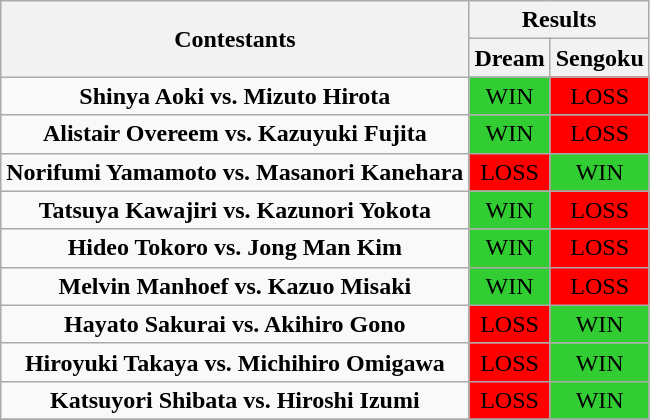<table class="wikitable" style="text-align:center">
<tr>
<th rowspan=2>Contestants</th>
<th colspan=9>Results</th>
</tr>
<tr>
<th>Dream</th>
<th>Sengoku</th>
</tr>
<tr>
<td><strong>Shinya Aoki vs.  Mizuto Hirota</strong></td>
<td bgcolor="limegreen">WIN</td>
<td bgcolor="red">LOSS</td>
</tr>
<tr>
<td><strong>Alistair Overeem vs. Kazuyuki Fujita</strong></td>
<td bgcolor="limegreen">WIN</td>
<td bgcolor="red">LOSS</td>
</tr>
<tr>
<td><strong>Norifumi Yamamoto vs. Masanori Kanehara</strong></td>
<td bgcolor="red">LOSS</td>
<td bgcolor="limegreen">WIN</td>
</tr>
<tr>
<td><strong>Tatsuya Kawajiri vs. Kazunori Yokota</strong></td>
<td bgcolor="limegreen">WIN</td>
<td bgcolor="red">LOSS</td>
</tr>
<tr>
<td><strong>Hideo Tokoro vs. Jong Man Kim</strong></td>
<td bgcolor="limegreen">WIN</td>
<td bgcolor="red">LOSS</td>
</tr>
<tr>
<td><strong>Melvin Manhoef vs. Kazuo Misaki</strong></td>
<td bgcolor="limegreen">WIN</td>
<td bgcolor="red">LOSS</td>
</tr>
<tr>
<td><strong>Hayato Sakurai vs. Akihiro Gono</strong></td>
<td bgcolor="red">LOSS</td>
<td bgcolor="limegreen">WIN</td>
</tr>
<tr>
<td><strong>Hiroyuki Takaya vs. Michihiro Omigawa</strong></td>
<td bgcolor="red">LOSS</td>
<td bgcolor="limegreen">WIN</td>
</tr>
<tr>
<td><strong>Katsuyori Shibata vs. Hiroshi Izumi</strong></td>
<td bgcolor="red">LOSS</td>
<td bgcolor="limegreen">WIN</td>
</tr>
<tr>
</tr>
</table>
